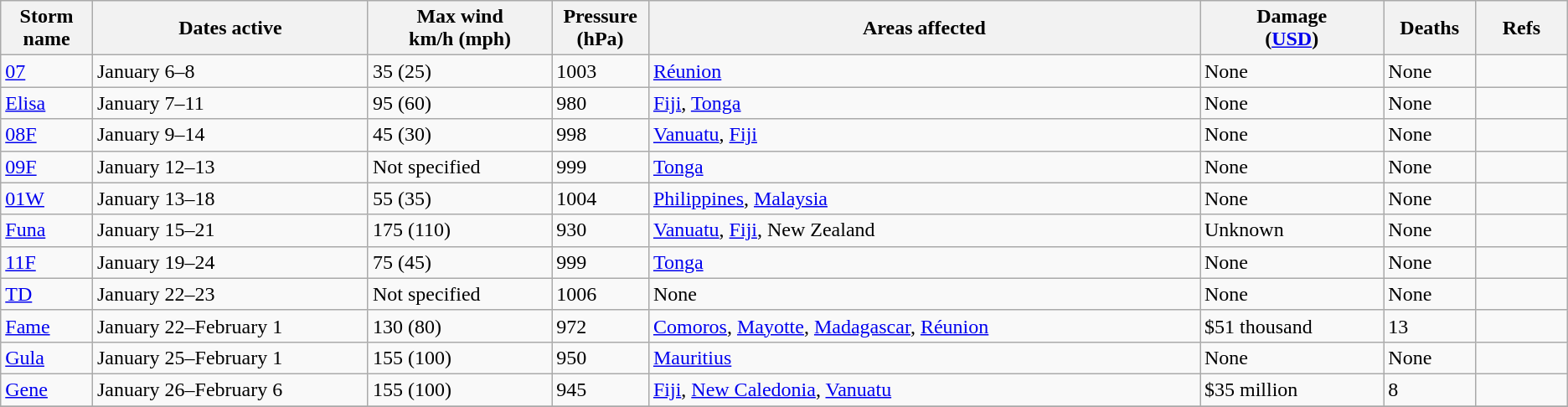<table class="wikitable sortable">
<tr>
<th width="5%">Storm name</th>
<th width="15%">Dates active</th>
<th width="10%">Max wind<br>km/h (mph)</th>
<th width="5%">Pressure<br>(hPa)</th>
<th width="30%">Areas affected</th>
<th width="10%">Damage<br>(<a href='#'>USD</a>)</th>
<th width="5%">Deaths</th>
<th width="5%">Refs</th>
</tr>
<tr>
<td><a href='#'>07</a></td>
<td>January 6–8</td>
<td>35 (25)</td>
<td>1003</td>
<td><a href='#'>Réunion</a></td>
<td>None</td>
<td>None</td>
<td></td>
</tr>
<tr>
<td><a href='#'>Elisa</a></td>
<td>January 7–11</td>
<td>95 (60)</td>
<td>980</td>
<td><a href='#'>Fiji</a>, <a href='#'>Tonga</a></td>
<td>None</td>
<td>None</td>
<td></td>
</tr>
<tr>
<td><a href='#'>08F</a></td>
<td>January 9–14</td>
<td>45 (30)</td>
<td>998</td>
<td><a href='#'>Vanuatu</a>, <a href='#'>Fiji</a></td>
<td>None</td>
<td>None</td>
<td></td>
</tr>
<tr>
<td><a href='#'>09F</a></td>
<td>January 12–13</td>
<td>Not specified</td>
<td>999</td>
<td><a href='#'>Tonga</a></td>
<td>None</td>
<td>None</td>
<td></td>
</tr>
<tr>
<td><a href='#'>01W</a></td>
<td>January 13–18</td>
<td>55 (35)</td>
<td>1004</td>
<td><a href='#'>Philippines</a>, <a href='#'>Malaysia</a></td>
<td>None</td>
<td>None</td>
<td></td>
</tr>
<tr>
<td><a href='#'>Funa</a></td>
<td>January 15–21</td>
<td>175 (110)</td>
<td>930</td>
<td><a href='#'>Vanuatu</a>, <a href='#'>Fiji</a>, New Zealand</td>
<td>Unknown</td>
<td>None</td>
<td></td>
</tr>
<tr>
<td><a href='#'>11F</a></td>
<td>January 19–24</td>
<td>75 (45)</td>
<td>999</td>
<td><a href='#'>Tonga</a></td>
<td>None</td>
<td>None</td>
<td></td>
</tr>
<tr>
<td><a href='#'>TD</a></td>
<td>January 22–23</td>
<td>Not specified</td>
<td>1006</td>
<td>None</td>
<td>None</td>
<td>None</td>
<td></td>
</tr>
<tr>
<td><a href='#'>Fame</a></td>
<td>January 22–February 1</td>
<td>130 (80)</td>
<td>972</td>
<td><a href='#'>Comoros</a>, <a href='#'>Mayotte</a>, <a href='#'>Madagascar</a>, <a href='#'>Réunion</a></td>
<td>$51 thousand</td>
<td>13</td>
<td></td>
</tr>
<tr>
<td><a href='#'>Gula</a></td>
<td>January 25–February 1</td>
<td>155 (100)</td>
<td>950</td>
<td><a href='#'>Mauritius</a></td>
<td>None</td>
<td>None</td>
<td></td>
</tr>
<tr>
<td><a href='#'>Gene</a></td>
<td>January 26–February 6</td>
<td>155 (100)</td>
<td>945</td>
<td><a href='#'>Fiji</a>, <a href='#'>New Caledonia</a>, <a href='#'>Vanuatu</a></td>
<td>$35 million</td>
<td>8</td>
<td></td>
</tr>
<tr>
</tr>
</table>
